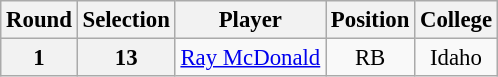<table class="wikitable" style="font-size: 95%; text-align: center;">
<tr>
<th>Round</th>
<th>Selection</th>
<th>Player</th>
<th>Position</th>
<th>College</th>
</tr>
<tr>
<th>1</th>
<th>13</th>
<td><a href='#'>Ray McDonald</a></td>
<td>RB</td>
<td>Idaho</td>
</tr>
</table>
